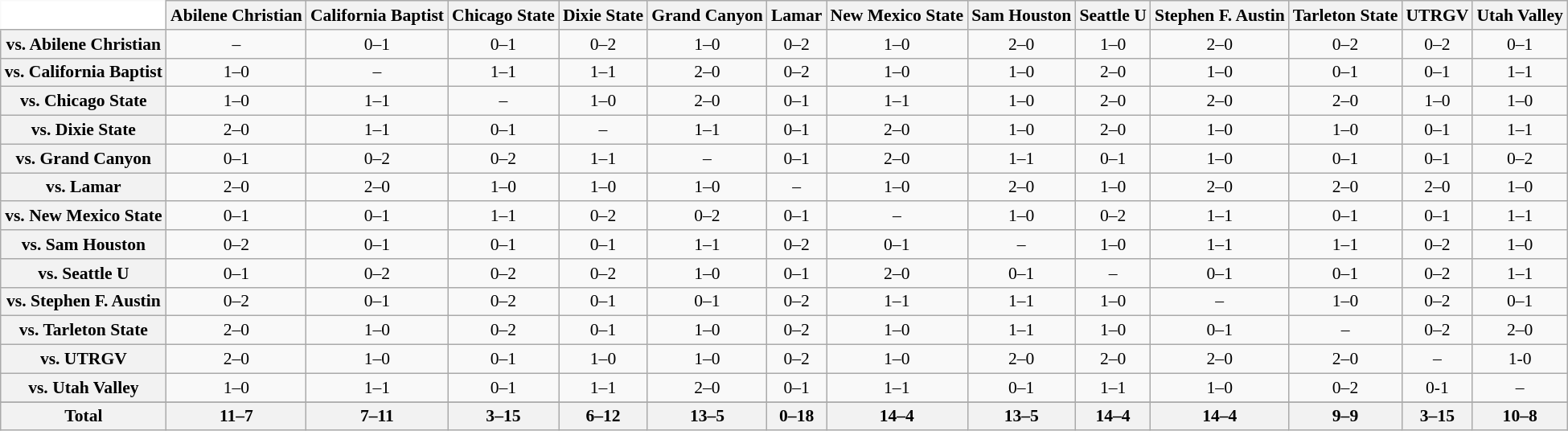<table class="wikitable" style="white-space:nowrap;font-size:90%;">
<tr>
<th colspan=1 style="background:white; border-top-style:hidden; border-left-style:hidden;"   width=110> </th>
<th style=>Abilene Christian</th>
<th style=>California Baptist</th>
<th style=>Chicago State</th>
<th style=>Dixie State</th>
<th style=>Grand Canyon</th>
<th style=>Lamar</th>
<th style=>New Mexico State</th>
<th style=>Sam Houston</th>
<th style=>Seattle U</th>
<th style=>Stephen F. Austin</th>
<th style=>Tarleton State</th>
<th style=>UTRGV</th>
<th style=>Utah Valley</th>
</tr>
<tr style="text-align:center;">
<th>vs. Abilene Christian</th>
<td>–</td>
<td>0–1</td>
<td>0–1</td>
<td>0–2</td>
<td>1–0</td>
<td>0–2</td>
<td>1–0</td>
<td>2–0</td>
<td>1–0</td>
<td>2–0</td>
<td>0–2</td>
<td>0–2</td>
<td>0–1</td>
</tr>
<tr style="text-align:center;">
<th>vs. California Baptist</th>
<td>1–0</td>
<td>–</td>
<td>1–1</td>
<td>1–1</td>
<td>2–0</td>
<td>0–2</td>
<td>1–0</td>
<td>1–0</td>
<td>2–0</td>
<td>1–0</td>
<td>0–1</td>
<td>0–1</td>
<td>1–1</td>
</tr>
<tr style="text-align:center;">
<th>vs. Chicago State</th>
<td>1–0</td>
<td>1–1</td>
<td>–</td>
<td>1–0</td>
<td>2–0</td>
<td>0–1</td>
<td>1–1</td>
<td>1–0</td>
<td>2–0</td>
<td>2–0</td>
<td>2–0</td>
<td>1–0</td>
<td>1–0</td>
</tr>
<tr style="text-align:center;">
<th>vs. Dixie State</th>
<td>2–0</td>
<td>1–1</td>
<td>0–1</td>
<td>–</td>
<td>1–1</td>
<td>0–1</td>
<td>2–0</td>
<td>1–0</td>
<td>2–0</td>
<td>1–0</td>
<td>1–0</td>
<td>0–1</td>
<td>1–1</td>
</tr>
<tr style="text-align:center;">
<th>vs. Grand Canyon</th>
<td>0–1</td>
<td>0–2</td>
<td>0–2</td>
<td>1–1</td>
<td>–</td>
<td>0–1</td>
<td>2–0</td>
<td>1–1</td>
<td>0–1</td>
<td>1–0</td>
<td>0–1</td>
<td>0–1</td>
<td>0–2</td>
</tr>
<tr style="text-align:center;">
<th>vs. Lamar</th>
<td>2–0</td>
<td>2–0</td>
<td>1–0</td>
<td>1–0</td>
<td>1–0</td>
<td>–</td>
<td>1–0</td>
<td>2–0</td>
<td>1–0</td>
<td>2–0</td>
<td>2–0</td>
<td>2–0</td>
<td>1–0</td>
</tr>
<tr style="text-align:center;">
<th>vs. New Mexico State</th>
<td>0–1</td>
<td>0–1</td>
<td>1–1</td>
<td>0–2</td>
<td>0–2</td>
<td>0–1</td>
<td>–</td>
<td>1–0</td>
<td>0–2</td>
<td>1–1</td>
<td>0–1</td>
<td>0–1</td>
<td>1–1</td>
</tr>
<tr style="text-align:center;">
<th>vs. Sam Houston</th>
<td>0–2</td>
<td>0–1</td>
<td>0–1</td>
<td>0–1</td>
<td>1–1</td>
<td>0–2</td>
<td>0–1</td>
<td>–</td>
<td>1–0</td>
<td>1–1</td>
<td>1–1</td>
<td>0–2</td>
<td>1–0</td>
</tr>
<tr style="text-align:center;">
<th>vs. Seattle U</th>
<td>0–1</td>
<td>0–2</td>
<td>0–2</td>
<td>0–2</td>
<td>1–0</td>
<td>0–1</td>
<td>2–0</td>
<td>0–1</td>
<td>–</td>
<td>0–1</td>
<td>0–1</td>
<td>0–2</td>
<td>1–1</td>
</tr>
<tr style="text-align:center;">
<th>vs. Stephen F. Austin</th>
<td>0–2</td>
<td>0–1</td>
<td>0–2</td>
<td>0–1</td>
<td>0–1</td>
<td>0–2</td>
<td>1–1</td>
<td>1–1</td>
<td>1–0</td>
<td>–</td>
<td>1–0</td>
<td>0–2</td>
<td>0–1</td>
</tr>
<tr style="text-align:center;">
<th>vs. Tarleton State</th>
<td>2–0</td>
<td>1–0</td>
<td>0–2</td>
<td>0–1</td>
<td>1–0</td>
<td>0–2</td>
<td>1–0</td>
<td>1–1</td>
<td>1–0</td>
<td>0–1</td>
<td>–</td>
<td>0–2</td>
<td>2–0</td>
</tr>
<tr style="text-align:center;">
<th>vs. UTRGV</th>
<td>2–0</td>
<td>1–0</td>
<td>0–1</td>
<td>1–0</td>
<td>1–0</td>
<td>0–2</td>
<td>1–0</td>
<td>2–0</td>
<td>2–0</td>
<td>2–0</td>
<td>2–0</td>
<td>–</td>
<td>1-0</td>
</tr>
<tr style="text-align:center;">
<th>vs. Utah Valley</th>
<td>1–0</td>
<td>1–1</td>
<td>0–1</td>
<td>1–1</td>
<td>2–0</td>
<td>0–1</td>
<td>1–1</td>
<td>0–1</td>
<td>1–1</td>
<td>1–0</td>
<td>0–2</td>
<td>0-1</td>
<td>–</td>
</tr>
<tr style="text-align:center;">
</tr>
<tr style="text-align:center;">
<th>Total</th>
<th>11–7</th>
<th>7–11</th>
<th>3–15</th>
<th>6–12</th>
<th>13–5</th>
<th>0–18</th>
<th>14–4</th>
<th>13–5</th>
<th>14–4</th>
<th>14–4</th>
<th>9–9</th>
<th>3–15</th>
<th>10–8</th>
</tr>
</table>
